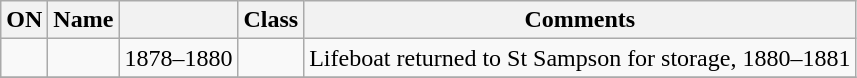<table class="wikitable">
<tr>
<th>ON</th>
<th>Name</th>
<th></th>
<th>Class</th>
<th>Comments</th>
</tr>
<tr>
<td></td>
<td></td>
<td>1878–1880</td>
<td></td>
<td>Lifeboat returned to St Sampson for storage, 1880–1881</td>
</tr>
<tr>
</tr>
</table>
